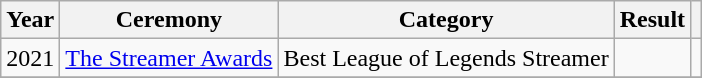<table class="wikitable" style="text-align:center;">
<tr>
<th>Year</th>
<th>Ceremony</th>
<th>Category</th>
<th>Result</th>
<th></th>
</tr>
<tr>
<td rowspan="1">2021</td>
<td rowspan="1"><a href='#'>The Streamer Awards</a></td>
<td>Best League of Legends Streamer</td>
<td></td>
<td rowspan="1"></td>
</tr>
<tr>
</tr>
</table>
